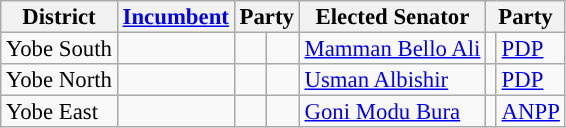<table class="sortable wikitable" style="font-size:95%;line-height:14px;">
<tr>
<th class="unsortable">District</th>
<th class="unsortable"><a href='#'>Incumbent</a></th>
<th colspan="2">Party</th>
<th class="unsortable">Elected Senator</th>
<th colspan="2">Party</th>
</tr>
<tr>
<td>Yobe South</td>
<td></td>
<td></td>
<td></td>
<td><a href='#'>Mamman Bello Ali</a></td>
<td style="background:"></td>
<td><a href='#'>PDP</a></td>
</tr>
<tr>
<td>Yobe North</td>
<td></td>
<td></td>
<td></td>
<td><a href='#'>Usman Albishir</a></td>
<td style="background:"></td>
<td><a href='#'>PDP</a></td>
</tr>
<tr>
<td>Yobe East</td>
<td></td>
<td></td>
<td></td>
<td><a href='#'>Goni Modu Bura</a></td>
<td style="background:"></td>
<td><a href='#'>ANPP</a></td>
</tr>
</table>
